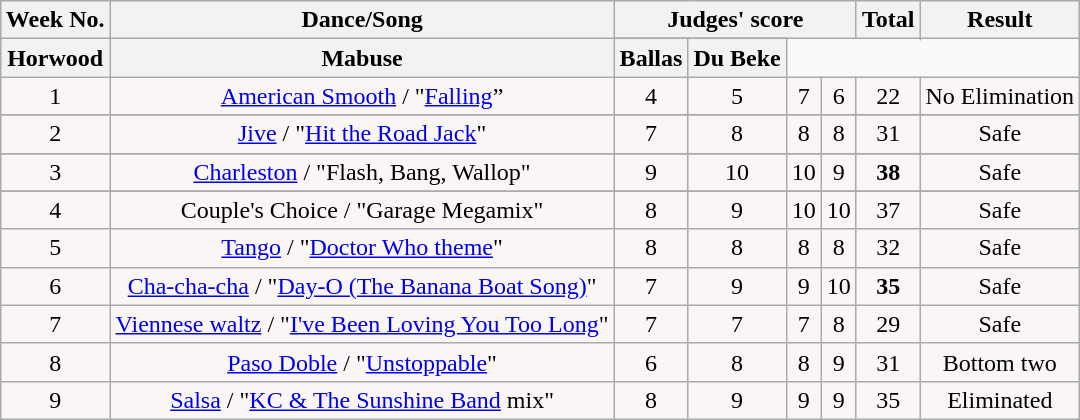<table class="wikitable sortable" style="margin:auto; text-align:center;">
<tr>
<th rowspan="2" align="Center"><strong>Week No.</strong></th>
<th rowspan="2" align="Center"><strong>Dance/Song</strong></th>
<th colspan="4" align="Center"><strong>Judges' score</strong></th>
<th rowspan="2" align="Center"><strong>Total</strong></th>
<th rowspan="2" align="Center"><strong>Result</strong></th>
</tr>
<tr>
</tr>
<tr>
<th style= width="10%" align="center">Horwood</th>
<th style= width="10%" align="center">Mabuse</th>
<th style= width="10%" align="center">Ballas</th>
<th style= width="10%" align="center">Du Beke</th>
</tr>
<tr>
<td style="text-align:center; background:#faf6f6;">1</td>
<td style="text-align:center; background:#faf6f6;"><a href='#'>American Smooth</a> / "<a href='#'>Falling</a>”</td>
<td style="text-align:center; background:#faf6f6;">4</td>
<td style="text-align:center; background:#faf6f6;">5</td>
<td style="text-align:center; background:#faf6f6;">7</td>
<td style="text-align:center; background:#faf6f6;">6</td>
<td style="text-align:center; background:#faf6f6;">22</td>
<td style="text-align:center; background:#faf6f6;">No Elimination</td>
</tr>
<tr>
</tr>
<tr>
<td style="text-align:center; background:#faf6f6;">2</td>
<td style="text-align:center; background:#faf6f6;"><a href='#'>Jive</a> / "<a href='#'>Hit the Road Jack</a>"</td>
<td style="text-align:center; background:#faf6f6;">7</td>
<td style="text-align:center; background:#faf6f6;">8</td>
<td style="text-align:center; background:#faf6f6;">8</td>
<td style="text-align:center; background:#faf6f6;">8</td>
<td style="text-align:center; background:#faf6f6;">31</td>
<td style="text-align:center; background:#faf6f6;">Safe</td>
</tr>
<tr>
</tr>
<tr>
<td style="text-align:center; background:#faf6f6;">3</td>
<td style="text-align:center; background:#faf6f6;"><a href='#'>Charleston</a> / "Flash, Bang, Wallop"</td>
<td style="text-align:center; background:#faf6f6;">9</td>
<td style="text-align:center; background:#faf6f6;">10</td>
<td style="text-align:center; background:#faf6f6;">10</td>
<td style="text-align:center; background:#faf6f6;">9</td>
<td style="text-align:center; background:#faf6f6;"><span><strong>38</strong></span></td>
<td style="text-align:center; background:#faf6f6;">Safe</td>
</tr>
<tr>
</tr>
<tr>
<td style="text-align:center; background:#faf6f6;">4</td>
<td style="text-align:center; background:#faf6f6;">Couple's Choice / "Garage Megamix"</td>
<td style="text-align:center; background:#faf6f6;">8</td>
<td style="text-align:center; background:#faf6f6;">9</td>
<td style="text-align:center; background:#faf6f6;">10</td>
<td style="text-align:center; background:#faf6f6;">10</td>
<td style="text-align:center; background:#faf6f6;">37</td>
<td style="text-align:center; background:#faf6f6;">Safe</td>
</tr>
<tr>
<td style="text-align:center; background:#faf6f6;">5</td>
<td style="text-align:center; background:#faf6f6;"><a href='#'>Tango</a> / "<a href='#'>Doctor Who theme</a>"</td>
<td style="text-align:center; background:#faf6f6;">8</td>
<td style="text-align:center; background:#faf6f6;">8</td>
<td style="text-align:center; background:#faf6f6;">8</td>
<td style="text-align:center; background:#faf6f6;">8</td>
<td style="text-align:center; background:#faf6f6;">32</td>
<td style="text-align:center; background:#faf6f6;">Safe</td>
</tr>
<tr>
<td style="text-align:center; background:#faf6f6;">6</td>
<td style="text-align:center; background:#faf6f6;"><a href='#'>Cha-cha-cha</a> / "<a href='#'>Day-O (The Banana Boat Song)</a>"</td>
<td style="text-align:center; background:#faf6f6;">7</td>
<td style="text-align:center; background:#faf6f6;">9</td>
<td style="text-align:center; background:#faf6f6;">9</td>
<td style="text-align:center; background:#faf6f6;">10</td>
<td style="text-align:center; background:#faf6f6;"><span><strong>35</strong></span></td>
<td style="text-align:center; background:#faf6f6;">Safe</td>
</tr>
<tr>
<td style="text-align:center; background:#faf6f6;">7</td>
<td style="text-align:center; background:#faf6f6;"><a href='#'>Viennese waltz</a> / "<a href='#'>I've Been Loving You Too Long</a>"</td>
<td style="text-align:center; background:#faf6f6;">7</td>
<td style="text-align:center; background:#faf6f6;">7</td>
<td style="text-align:center; background:#faf6f6;">7</td>
<td style="text-align:center; background:#faf6f6;">8</td>
<td style="text-align:center; background:#faf6f6;">29</td>
<td style="text-align:center; background:#faf6f6;">Safe</td>
</tr>
<tr>
<td style="text-align:center; background:#faf6f6;">8</td>
<td style="text-align:center; background:#faf6f6;"><a href='#'>Paso Doble</a> / "<a href='#'>Unstoppable</a>"</td>
<td style="text-align:center; background:#faf6f6;">6</td>
<td style="text-align:center; background:#faf6f6;">8</td>
<td style="text-align:center; background:#faf6f6;">8</td>
<td style="text-align:center; background:#faf6f6;">9</td>
<td style="text-align:center; background:#faf6f6;">31</td>
<td style="text-align:center; background:#faf6f6;">Bottom two</td>
</tr>
<tr>
<td style="text-align:center; background:#faf6f6;">9</td>
<td style="text-align:center; background:#faf6f6;"><a href='#'>Salsa</a> / "<a href='#'>KC & The Sunshine Band</a> mix"</td>
<td style="text-align:center; background:#faf6f6;">8</td>
<td style="text-align:center; background:#faf6f6;">9</td>
<td style="text-align:center; background:#faf6f6;">9</td>
<td style="text-align:center; background:#faf6f6;">9</td>
<td style="text-align:center; background:#faf6f6;">35</td>
<td style="text-align:center; background:#faf6f6;">Eliminated</td>
</tr>
</table>
